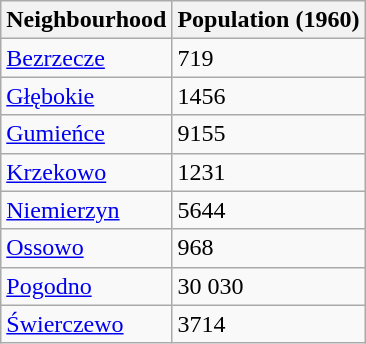<table class="wikitable sortable">
<tr>
<th>Neighbourhood</th>
<th>Population (1960)</th>
</tr>
<tr>
<td><a href='#'>Bezrzecze</a></td>
<td>719</td>
</tr>
<tr>
<td><a href='#'>Głębokie</a></td>
<td>1456</td>
</tr>
<tr>
<td><a href='#'>Gumieńce</a></td>
<td>9155</td>
</tr>
<tr>
<td><a href='#'>Krzekowo</a></td>
<td>1231</td>
</tr>
<tr>
<td><a href='#'>Niemierzyn</a></td>
<td>5644</td>
</tr>
<tr>
<td><a href='#'>Ossowo</a></td>
<td>968</td>
</tr>
<tr>
<td><a href='#'>Pogodno</a></td>
<td>30 030</td>
</tr>
<tr>
<td><a href='#'>Świerczewo</a></td>
<td>3714</td>
</tr>
</table>
